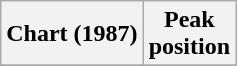<table class="wikitable sortable plainrowheaders" style="text-align:center">
<tr>
<th scope="col">Chart (1987)</th>
<th scope="col">Peak<br> position</th>
</tr>
<tr>
</tr>
</table>
